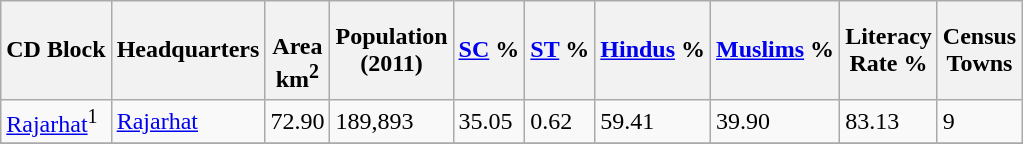<table class="wikitable sortable">
<tr>
<th>CD Block</th>
<th>Headquarters</th>
<th><br>Area<br>km<sup>2</sup></th>
<th>Population<br>(2011)</th>
<th><a href='#'>SC</a> %</th>
<th><a href='#'>ST</a> %</th>
<th><a href='#'>Hindus</a> %</th>
<th><a href='#'>Muslims</a> %</th>
<th>Literacy<br> Rate %</th>
<th>Census<br>Towns</th>
</tr>
<tr>
<td><a href='#'>Rajarhat</a><sup>1</sup></td>
<td><a href='#'>Rajarhat</a></td>
<td>72.90</td>
<td>189,893</td>
<td>35.05</td>
<td>0.62</td>
<td>59.41</td>
<td>39.90</td>
<td>83.13</td>
<td>9</td>
</tr>
<tr>
</tr>
</table>
